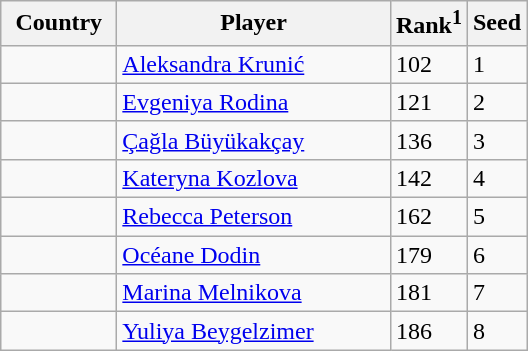<table class="sortable wikitable">
<tr>
<th width="70">Country</th>
<th width="175">Player</th>
<th>Rank<sup>1</sup></th>
<th>Seed</th>
</tr>
<tr>
<td></td>
<td><a href='#'>Aleksandra Krunić</a></td>
<td>102</td>
<td>1</td>
</tr>
<tr>
<td></td>
<td><a href='#'>Evgeniya Rodina</a></td>
<td>121</td>
<td>2</td>
</tr>
<tr>
<td></td>
<td><a href='#'>Çağla Büyükakçay</a></td>
<td>136</td>
<td>3</td>
</tr>
<tr>
<td></td>
<td><a href='#'>Kateryna Kozlova</a></td>
<td>142</td>
<td>4</td>
</tr>
<tr>
<td></td>
<td><a href='#'>Rebecca Peterson</a></td>
<td>162</td>
<td>5</td>
</tr>
<tr>
<td></td>
<td><a href='#'>Océane Dodin</a></td>
<td>179</td>
<td>6</td>
</tr>
<tr>
<td></td>
<td><a href='#'>Marina Melnikova</a></td>
<td>181</td>
<td>7</td>
</tr>
<tr>
<td></td>
<td><a href='#'>Yuliya Beygelzimer</a></td>
<td>186</td>
<td>8</td>
</tr>
</table>
